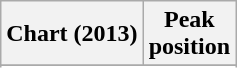<table class="wikitable sortable plainrowheaders" style="text-align:center">
<tr>
<th scope="col">Chart (2013)</th>
<th scope="col">Peak<br>position</th>
</tr>
<tr>
</tr>
<tr>
</tr>
<tr>
</tr>
<tr>
</tr>
</table>
